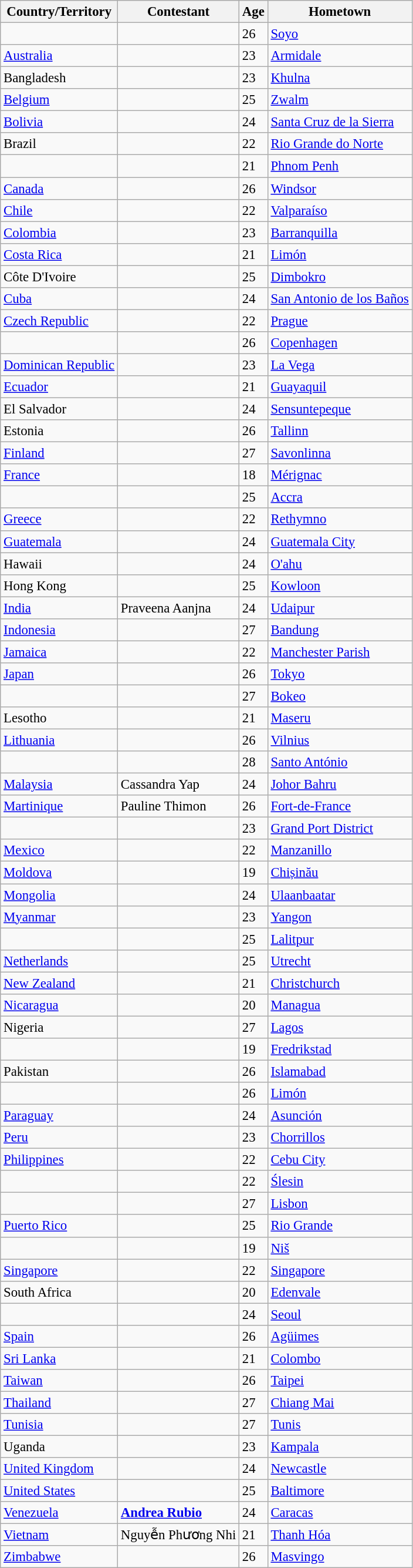<table class="wikitable" style="font-size: 95%;">
<tr>
<th>Country/Territory</th>
<th>Contestant</th>
<th>Age</th>
<th>Hometown</th>
</tr>
<tr>
<td></td>
<td></td>
<td>26</td>
<td><a href='#'>Soyo</a></td>
</tr>
<tr>
<td> <a href='#'>Australia</a></td>
<td></td>
<td>23</td>
<td><a href='#'>Armidale</a></td>
</tr>
<tr>
<td> Bangladesh</td>
<td></td>
<td>23</td>
<td><a href='#'>Khulna</a></td>
</tr>
<tr>
<td> <a href='#'>Belgium</a></td>
<td></td>
<td>25</td>
<td><a href='#'>Zwalm</a></td>
</tr>
<tr>
<td> <a href='#'>Bolivia</a></td>
<td></td>
<td>24</td>
<td><a href='#'>Santa Cruz de la Sierra</a></td>
</tr>
<tr>
<td> Brazil</td>
<td></td>
<td>22</td>
<td><a href='#'>Rio Grande do Norte</a></td>
</tr>
<tr>
<td></td>
<td></td>
<td>21</td>
<td><a href='#'>Phnom Penh</a></td>
</tr>
<tr>
<td> <a href='#'>Canada</a></td>
<td></td>
<td>26</td>
<td><a href='#'>Windsor</a></td>
</tr>
<tr>
<td> <a href='#'>Chile</a></td>
<td></td>
<td>22</td>
<td><a href='#'>Valparaíso</a></td>
</tr>
<tr>
<td> <a href='#'>Colombia</a></td>
<td></td>
<td>23</td>
<td><a href='#'>Barranquilla</a></td>
</tr>
<tr>
<td> <a href='#'>Costa Rica</a></td>
<td></td>
<td>21</td>
<td><a href='#'>Limón</a></td>
</tr>
<tr>
<td> Côte D'Ivoire</td>
<td></td>
<td>25</td>
<td><a href='#'>Dimbokro</a></td>
</tr>
<tr>
<td> <a href='#'>Cuba</a></td>
<td></td>
<td>24</td>
<td><a href='#'>San Antonio de los Baños</a></td>
</tr>
<tr>
<td> <a href='#'>Czech Republic</a></td>
<td></td>
<td>22</td>
<td><a href='#'>Prague</a></td>
</tr>
<tr>
<td></td>
<td></td>
<td>26</td>
<td><a href='#'>Copenhagen</a></td>
</tr>
<tr>
<td> <a href='#'>Dominican Republic</a></td>
<td></td>
<td>23</td>
<td><a href='#'>La Vega</a></td>
</tr>
<tr>
<td> <a href='#'>Ecuador</a></td>
<td></td>
<td>21</td>
<td><a href='#'>Guayaquil</a></td>
</tr>
<tr>
<td> El Salvador</td>
<td></td>
<td>24</td>
<td><a href='#'>Sensuntepeque</a></td>
</tr>
<tr>
<td> Estonia</td>
<td></td>
<td>26</td>
<td><a href='#'>Tallinn</a></td>
</tr>
<tr>
<td> <a href='#'>Finland</a></td>
<td></td>
<td>27</td>
<td><a href='#'>Savonlinna</a></td>
</tr>
<tr>
<td> <a href='#'>France</a></td>
<td></td>
<td>18</td>
<td><a href='#'>Mérignac</a></td>
</tr>
<tr>
<td></td>
<td></td>
<td>25</td>
<td><a href='#'>Accra</a></td>
</tr>
<tr>
<td> <a href='#'>Greece</a></td>
<td></td>
<td>22</td>
<td><a href='#'>Rethymno</a></td>
</tr>
<tr>
<td> <a href='#'>Guatemala</a></td>
<td></td>
<td>24</td>
<td><a href='#'>Guatemala City</a></td>
</tr>
<tr>
<td> Hawaii</td>
<td></td>
<td>24</td>
<td><a href='#'>O'ahu</a></td>
</tr>
<tr>
<td> Hong Kong</td>
<td></td>
<td>25</td>
<td><a href='#'>Kowloon</a></td>
</tr>
<tr>
<td> <a href='#'>India</a></td>
<td>Praveena Aanjna</td>
<td>24</td>
<td><a href='#'>Udaipur</a></td>
</tr>
<tr>
<td> <a href='#'>Indonesia</a></td>
<td></td>
<td>27</td>
<td><a href='#'>Bandung</a></td>
</tr>
<tr>
<td> <a href='#'>Jamaica</a></td>
<td></td>
<td>22</td>
<td><a href='#'>Manchester Parish</a></td>
</tr>
<tr>
<td> <a href='#'>Japan</a></td>
<td></td>
<td>26</td>
<td><a href='#'>Tokyo</a></td>
</tr>
<tr>
<td></td>
<td></td>
<td>27</td>
<td><a href='#'>Bokeo</a></td>
</tr>
<tr>
<td> Lesotho</td>
<td></td>
<td>21</td>
<td><a href='#'>Maseru</a></td>
</tr>
<tr>
<td> <a href='#'>Lithuania</a></td>
<td></td>
<td>26</td>
<td><a href='#'>Vilnius</a></td>
</tr>
<tr>
<td></td>
<td></td>
<td>28</td>
<td><a href='#'>Santo António</a></td>
</tr>
<tr>
<td> <a href='#'>Malaysia</a></td>
<td>Cassandra Yap</td>
<td>24</td>
<td><a href='#'>Johor Bahru</a></td>
</tr>
<tr>
<td> <a href='#'>Martinique</a></td>
<td>Pauline Thimon</td>
<td>26</td>
<td><a href='#'>Fort-de-France</a></td>
</tr>
<tr>
<td></td>
<td></td>
<td>23</td>
<td><a href='#'>Grand Port District</a></td>
</tr>
<tr>
<td> <a href='#'>Mexico</a></td>
<td></td>
<td>22</td>
<td><a href='#'>Manzanillo</a></td>
</tr>
<tr>
<td> <a href='#'>Moldova</a></td>
<td></td>
<td>19</td>
<td><a href='#'>Chișinău</a></td>
</tr>
<tr>
<td> <a href='#'>Mongolia</a></td>
<td></td>
<td>24</td>
<td><a href='#'>Ulaanbaatar</a></td>
</tr>
<tr>
<td> <a href='#'>Myanmar</a></td>
<td></td>
<td>23</td>
<td><a href='#'>Yangon</a></td>
</tr>
<tr>
<td></td>
<td></td>
<td>25</td>
<td><a href='#'>Lalitpur</a></td>
</tr>
<tr>
<td> <a href='#'>Netherlands</a></td>
<td></td>
<td>25</td>
<td><a href='#'>Utrecht</a></td>
</tr>
<tr>
<td> <a href='#'>New Zealand</a></td>
<td></td>
<td>21</td>
<td><a href='#'>Christchurch</a></td>
</tr>
<tr>
<td> <a href='#'>Nicaragua</a></td>
<td></td>
<td>20</td>
<td><a href='#'>Managua</a></td>
</tr>
<tr>
<td> Nigeria</td>
<td></td>
<td>27</td>
<td><a href='#'>Lagos</a></td>
</tr>
<tr>
<td></td>
<td></td>
<td>19</td>
<td><a href='#'>Fredrikstad</a></td>
</tr>
<tr>
<td> Pakistan</td>
<td></td>
<td>26</td>
<td><a href='#'>Islamabad</a></td>
</tr>
<tr>
<td></td>
<td></td>
<td>26</td>
<td><a href='#'>Limón</a></td>
</tr>
<tr>
<td> <a href='#'>Paraguay</a></td>
<td></td>
<td>24</td>
<td><a href='#'>Asunción</a></td>
</tr>
<tr>
<td> <a href='#'>Peru</a></td>
<td></td>
<td>23</td>
<td><a href='#'>Chorrillos</a></td>
</tr>
<tr>
<td> <a href='#'>Philippines</a></td>
<td></td>
<td>22</td>
<td><a href='#'>Cebu City</a></td>
</tr>
<tr>
<td></td>
<td></td>
<td>22</td>
<td><a href='#'>Ślesin</a></td>
</tr>
<tr>
<td></td>
<td></td>
<td>27</td>
<td><a href='#'>Lisbon</a></td>
</tr>
<tr>
<td> <a href='#'>Puerto Rico</a></td>
<td></td>
<td>25</td>
<td><a href='#'>Rio Grande</a></td>
</tr>
<tr>
<td></td>
<td></td>
<td>19</td>
<td><a href='#'>Niš</a></td>
</tr>
<tr>
<td> <a href='#'>Singapore</a></td>
<td></td>
<td>22</td>
<td><a href='#'>Singapore</a></td>
</tr>
<tr>
<td> South Africa</td>
<td></td>
<td>20</td>
<td><a href='#'>Edenvale</a></td>
</tr>
<tr>
<td></td>
<td></td>
<td>24</td>
<td><a href='#'>Seoul</a></td>
</tr>
<tr>
<td> <a href='#'>Spain</a></td>
<td></td>
<td>26</td>
<td><a href='#'>Agüimes</a></td>
</tr>
<tr>
<td> <a href='#'>Sri Lanka</a></td>
<td></td>
<td>21</td>
<td><a href='#'>Colombo</a></td>
</tr>
<tr>
<td> <a href='#'>Taiwan</a></td>
<td></td>
<td>26</td>
<td><a href='#'>Taipei</a></td>
</tr>
<tr>
<td> <a href='#'>Thailand</a></td>
<td></td>
<td>27</td>
<td><a href='#'>Chiang Mai</a></td>
</tr>
<tr>
<td> <a href='#'>Tunisia</a></td>
<td></td>
<td>27</td>
<td><a href='#'>Tunis</a></td>
</tr>
<tr>
<td> Uganda</td>
<td></td>
<td>23</td>
<td><a href='#'>Kampala</a></td>
</tr>
<tr>
<td> <a href='#'>United Kingdom</a></td>
<td></td>
<td>24</td>
<td><a href='#'>Newcastle</a></td>
</tr>
<tr>
<td> <a href='#'>United States</a></td>
<td></td>
<td>25</td>
<td><a href='#'>Baltimore</a></td>
</tr>
<tr>
<td> <a href='#'>Venezuela</a></td>
<td><strong><a href='#'>Andrea Rubio</a></strong></td>
<td>24</td>
<td><a href='#'>Caracas</a></td>
</tr>
<tr>
<td> <a href='#'>Vietnam</a></td>
<td>Nguyễn Phương Nhi</td>
<td>21</td>
<td><a href='#'>Thanh Hóa</a></td>
</tr>
<tr>
<td> <a href='#'>Zimbabwe</a></td>
<td></td>
<td>26</td>
<td><a href='#'>Masvingo</a></td>
</tr>
</table>
